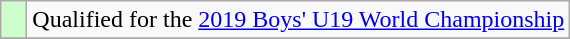<table class="wikitable" style="text-align: left;">
<tr>
<td width=10px bgcolor=#ccffcc></td>
<td>Qualified for the <a href='#'>2019 Boys' U19 World Championship</a></td>
</tr>
<tr>
</tr>
</table>
